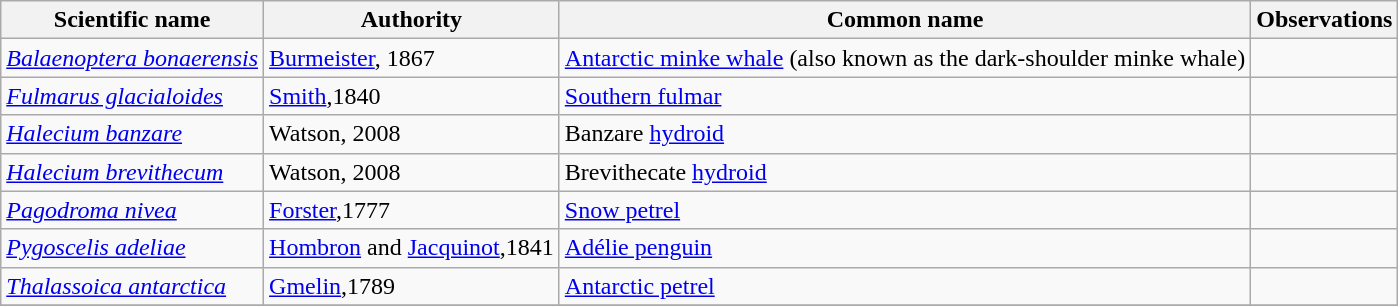<table class ="wikitable sortable">
<tr>
<th>Scientific name</th>
<th>Authority</th>
<th>Common name</th>
<th>Observations</th>
</tr>
<tr>
<td><em><a href='#'>Balaenoptera bonaerensis</a></em></td>
<td><a href='#'>Burmeister</a>, 1867</td>
<td><a href='#'>Antarctic minke whale</a> (also known as the dark-shoulder minke whale)</td>
<td></td>
</tr>
<tr>
<td><em><a href='#'>Fulmarus glacialoides</a></em></td>
<td><a href='#'>Smith</a>,1840</td>
<td><a href='#'>Southern fulmar</a></td>
<td></td>
</tr>
<tr>
<td><em><a href='#'>Halecium banzare</a></em></td>
<td>Watson, 2008</td>
<td>Banzare <a href='#'>hydroid</a></td>
<td></td>
</tr>
<tr>
<td><em><a href='#'>Halecium brevithecum</a></em></td>
<td>Watson, 2008</td>
<td>Brevithecate <a href='#'>hydroid</a></td>
<td></td>
</tr>
<tr>
<td><em><a href='#'>Pagodroma nivea</a></em></td>
<td><a href='#'>Forster</a>,1777</td>
<td><a href='#'>Snow petrel</a></td>
<td></td>
</tr>
<tr>
<td><em><a href='#'>Pygoscelis adeliae</a></em></td>
<td><a href='#'>Hombron</a> and <a href='#'>Jacquinot</a>,1841</td>
<td><a href='#'>Adélie penguin</a></td>
<td></td>
</tr>
<tr>
<td><em><a href='#'>Thalassoica antarctica</a></em></td>
<td><a href='#'>Gmelin</a>,1789</td>
<td><a href='#'>Antarctic petrel</a></td>
<td></td>
</tr>
<tr>
</tr>
</table>
